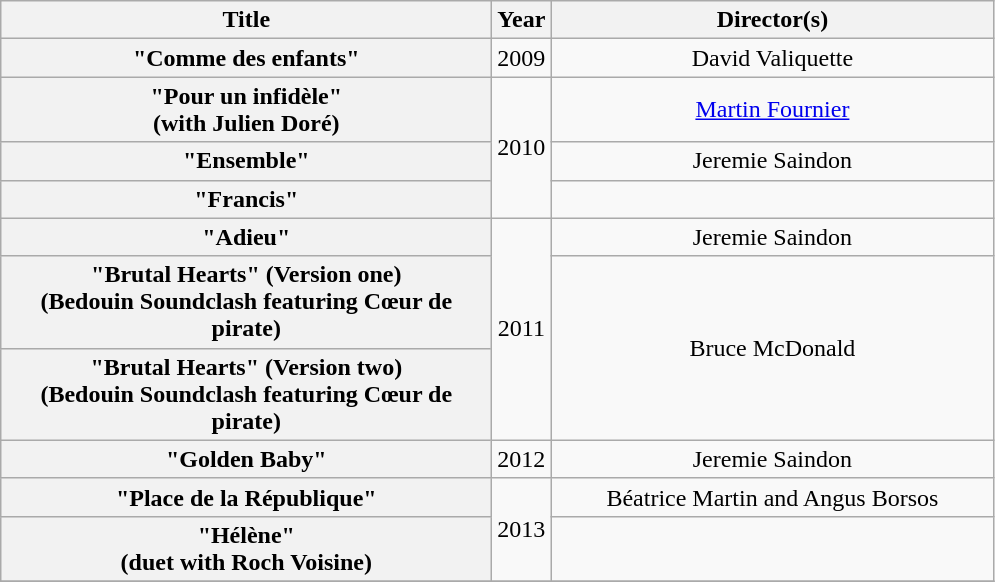<table class="wikitable plainrowheaders" style="text-align:center;">
<tr>
<th scope="col" style="width:20em;">Title</th>
<th scope="col">Year</th>
<th scope="col" style="width:18em;">Director(s)</th>
</tr>
<tr>
<th scope="row">"Comme des enfants"</th>
<td>2009</td>
<td>David Valiquette</td>
</tr>
<tr>
<th scope="row">"Pour un infidèle"<br><span>(with Julien Doré)</span></th>
<td rowspan="3">2010</td>
<td><a href='#'>Martin Fournier</a></td>
</tr>
<tr>
<th scope="row">"Ensemble"</th>
<td>Jeremie Saindon</td>
</tr>
<tr>
<th scope="row">"Francis"</th>
<td></td>
</tr>
<tr>
<th scope="row">"Adieu"</th>
<td rowspan="3">2011</td>
<td>Jeremie Saindon</td>
</tr>
<tr>
<th scope="row">"Brutal Hearts" <span>(Version one)</span><br><span>(Bedouin Soundclash featuring Cœur de pirate)</span></th>
<td rowspan="2">Bruce McDonald</td>
</tr>
<tr>
<th scope="row">"Brutal Hearts" <span>(Version two)</span><br><span>(Bedouin Soundclash featuring Cœur de pirate)</span></th>
</tr>
<tr>
<th scope="row">"Golden Baby"</th>
<td>2012</td>
<td>Jeremie Saindon</td>
</tr>
<tr>
<th scope="row">"Place de la République"</th>
<td rowspan="2">2013</td>
<td>Béatrice Martin and Angus Borsos</td>
</tr>
<tr>
<th scope="row">"Hélène"<br><span>(duet with Roch Voisine)</span></th>
<td></td>
</tr>
<tr>
</tr>
</table>
